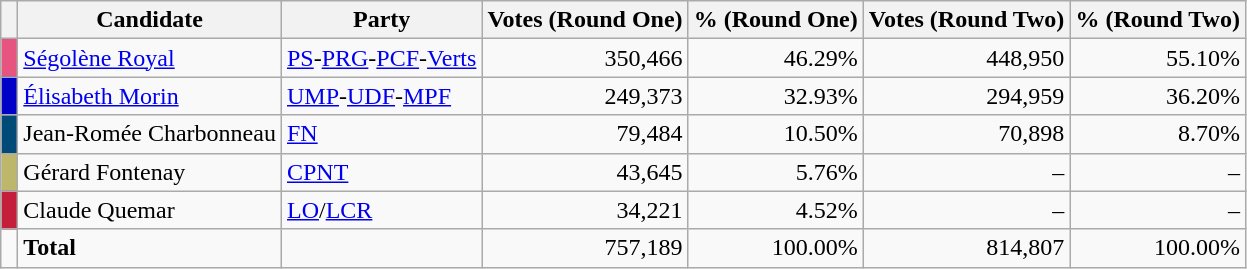<table class="wikitable" style="text-align:right">
<tr>
<th></th>
<th>Candidate</th>
<th>Party</th>
<th>Votes (Round One)</th>
<th>% (Round One)</th>
<th>Votes (Round Two)</th>
<th>% (Round Two)</th>
</tr>
<tr>
<td bgcolor="#E75480"> </td>
<td align=left><a href='#'>Ségolène Royal</a></td>
<td align=left><a href='#'>PS</a>-<a href='#'>PRG</a>-<a href='#'>PCF</a>-<a href='#'>Verts</a></td>
<td>350,466</td>
<td>46.29%</td>
<td>448,950</td>
<td>55.10%</td>
</tr>
<tr>
<td bgcolor="#0000C8"> </td>
<td align=left><a href='#'>Élisabeth Morin</a></td>
<td align=left><a href='#'>UMP</a>-<a href='#'>UDF</a>-<a href='#'>MPF</a></td>
<td>249,373</td>
<td>32.93%</td>
<td>294,959</td>
<td>36.20%</td>
</tr>
<tr>
<td bgcolor="#004A77"> </td>
<td align=left>Jean-Romée Charbonneau</td>
<td align=left><a href='#'>FN</a></td>
<td>79,484</td>
<td>10.50%</td>
<td>70,898</td>
<td>8.70%</td>
</tr>
<tr>
<td bgcolor="#bdb76b"> </td>
<td align=left>Gérard Fontenay</td>
<td align=left><a href='#'>CPNT</a></td>
<td>43,645</td>
<td>5.76%</td>
<td>–</td>
<td>–</td>
</tr>
<tr>
<td bgcolor="#C41E3A"> </td>
<td align=left>Claude Quemar</td>
<td align=left><a href='#'>LO</a>/<a href='#'>LCR</a></td>
<td>34,221</td>
<td>4.52%</td>
<td>–</td>
<td>–</td>
</tr>
<tr>
<td></td>
<td align=left><strong>Total</strong></td>
<td align=left></td>
<td>757,189</td>
<td>100.00%</td>
<td>814,807</td>
<td>100.00%</td>
</tr>
</table>
